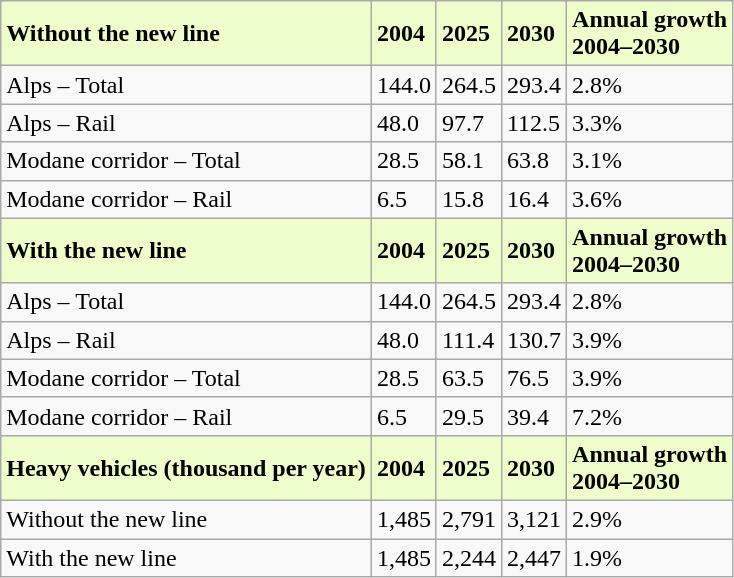<table class="wikitable">
<tr style="background:#EEFFCC;font-weight:bold;">
<td>Without the new line</td>
<td>2004</td>
<td>2025</td>
<td>2030</td>
<td>Annual growth<br> 2004–2030</td>
</tr>
<tr>
<td>Alps – Total</td>
<td>144.0</td>
<td>264.5</td>
<td>293.4</td>
<td>2.8%</td>
</tr>
<tr>
<td>Alps – Rail</td>
<td>48.0</td>
<td>97.7</td>
<td>112.5</td>
<td>3.3%</td>
</tr>
<tr>
<td>Modane corridor – Total</td>
<td>28.5</td>
<td>58.1</td>
<td>63.8</td>
<td>3.1%</td>
</tr>
<tr>
<td>Modane corridor – Rail</td>
<td>6.5</td>
<td>15.8</td>
<td>16.4</td>
<td>3.6%</td>
</tr>
<tr style="background:#EEFFCC;font-weight:bold;">
<td>With the new line</td>
<td>2004</td>
<td>2025</td>
<td>2030</td>
<td>Annual growth<br> 2004–2030</td>
</tr>
<tr>
<td>Alps – Total</td>
<td>144.0</td>
<td>264.5</td>
<td>293.4</td>
<td>2.8%</td>
</tr>
<tr>
<td>Alps – Rail</td>
<td>48.0</td>
<td>111.4</td>
<td>130.7</td>
<td>3.9%</td>
</tr>
<tr>
<td>Modane corridor – Total</td>
<td>28.5</td>
<td>63.5</td>
<td>76.5</td>
<td>3.9%</td>
</tr>
<tr>
<td>Modane corridor – Rail</td>
<td>6.5</td>
<td>29.5</td>
<td>39.4</td>
<td>7.2%</td>
</tr>
<tr style="background:#EEFFCC;font-weight:bold;">
<td>Heavy vehicles (thousand per year)</td>
<td>2004</td>
<td>2025</td>
<td>2030</td>
<td>Annual growth<br> 2004–2030</td>
</tr>
<tr>
<td>Without the new line</td>
<td>1,485</td>
<td>2,791</td>
<td>3,121</td>
<td>2.9%</td>
</tr>
<tr>
<td>With the new line</td>
<td>1,485</td>
<td>2,244</td>
<td>2,447</td>
<td>1.9%</td>
</tr>
</table>
